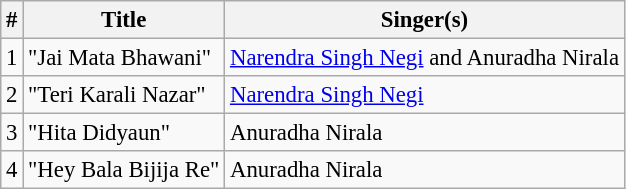<table class="wikitable" style="font-size:95%;">
<tr>
<th>#</th>
<th>Title</th>
<th>Singer(s)</th>
</tr>
<tr>
<td>1</td>
<td>"Jai Mata Bhawani"</td>
<td><a href='#'>Narendra Singh Negi</a> and Anuradha Nirala</td>
</tr>
<tr>
<td>2</td>
<td>"Teri Karali Nazar"</td>
<td><a href='#'>Narendra Singh Negi</a></td>
</tr>
<tr>
<td>3</td>
<td>"Hita Didyaun"</td>
<td>Anuradha Nirala</td>
</tr>
<tr>
<td>4</td>
<td>"Hey Bala Bijija Re"</td>
<td>Anuradha Nirala</td>
</tr>
</table>
